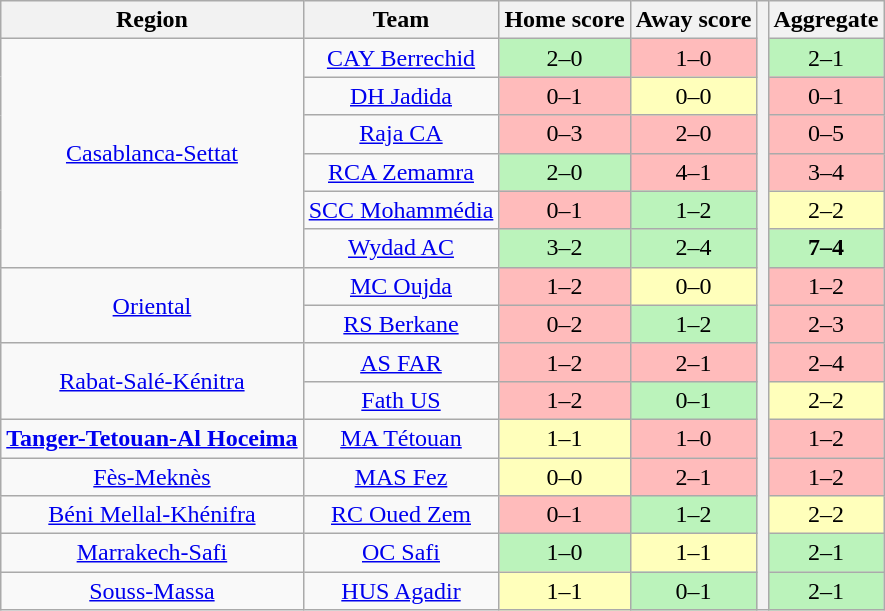<table class="wikitable" style="text-align: center">
<tr>
<th>Region</th>
<th>Team</th>
<th>Home score</th>
<th>Away score</th>
<th rowspan="16"></th>
<th>Aggregate</th>
</tr>
<tr>
<td style="text-align: center;" rowspan="6"><a href='#'>Casablanca-Settat</a></td>
<td align="center"><a href='#'>CAY Berrechid</a></td>
<td bgcolor=#BBF3BB>2–0</td>
<td bgcolor=#FFBBBB>1–0</td>
<td bgcolor=#BBF3BB>2–1</td>
</tr>
<tr>
<td align="center"><a href='#'>DH Jadida</a></td>
<td bgcolor=#FFBBBB>0–1</td>
<td bgcolor=#FFFFBB>0–0</td>
<td bgcolor=#FFBBBB>0–1</td>
</tr>
<tr>
<td align="center"><a href='#'>Raja CA</a></td>
<td bgcolor=#FFBBBB>0–3</td>
<td bgcolor=#FFBBBB>2–0</td>
<td bgcolor=#FFBBBB>0–5</td>
</tr>
<tr>
<td align="center"><a href='#'>RCA Zemamra</a></td>
<td bgcolor=#BBF3BB>2–0</td>
<td bgcolor=#FFBBBB>4–1</td>
<td bgcolor=#FFBBBB>3–4</td>
</tr>
<tr>
<td align="center"><a href='#'>SCC Mohammédia</a></td>
<td bgcolor=#FFBBBB>0–1</td>
<td bgcolor=#BBF3BB>1–2</td>
<td bgcolor=#FFFFBB>2–2</td>
</tr>
<tr>
<td align="center"><a href='#'>Wydad AC</a></td>
<td bgcolor=#BBF3BB>3–2</td>
<td bgcolor=#BBF3BB>2–4</td>
<td bgcolor=#BBF3BB><strong>7–4</strong></td>
</tr>
<tr>
<td style="text-align: center;" rowspan="2"><a href='#'>Oriental</a></td>
<td align="center"><a href='#'>MC Oujda</a></td>
<td bgcolor=#FFBBBB>1–2</td>
<td bgcolor=#FFFFBB>0–0</td>
<td bgcolor=#FFBBBB>1–2</td>
</tr>
<tr>
<td align="center"><a href='#'>RS Berkane</a></td>
<td bgcolor=#FFBBBB>0–2</td>
<td bgcolor=#BBF3BB>1–2</td>
<td bgcolor=#FFBBBB>2–3</td>
</tr>
<tr>
<td style="text-align: center;" rowspan="2"><a href='#'>Rabat-Salé-Kénitra</a></td>
<td align="center"><a href='#'>AS FAR</a></td>
<td bgcolor=#FFBBBB>1–2</td>
<td bgcolor=#FFBBBB>2–1</td>
<td bgcolor=#FFBBBB>2–4</td>
</tr>
<tr>
<td align="center"><a href='#'>Fath US</a></td>
<td bgcolor=#FFBBBB>1–2</td>
<td bgcolor=#BBF3BB>0–1</td>
<td bgcolor=#FFFFBB>2–2</td>
</tr>
<tr>
<td><strong><a href='#'>Tanger-Tetouan-Al Hoceima</a></strong></td>
<td align="center"><a href='#'>MA Tétouan</a></td>
<td bgcolor=#FFFFBB>1–1</td>
<td bgcolor=#FFBBBB>1–0</td>
<td bgcolor=#FFBBBB>1–2</td>
</tr>
<tr>
<td><a href='#'>Fès-Meknès</a></td>
<td align="center"><a href='#'>MAS Fez</a></td>
<td bgcolor=#FFFFBB>0–0</td>
<td bgcolor=#FFBBBB>2–1</td>
<td bgcolor=#FFBBBB>1–2</td>
</tr>
<tr>
<td><a href='#'>Béni Mellal-Khénifra</a></td>
<td align="center"><a href='#'>RC Oued Zem</a></td>
<td bgcolor=#FFBBBB>0–1</td>
<td bgcolor=#BBF3BB>1–2</td>
<td bgcolor=#FFFFBB>2–2</td>
</tr>
<tr>
<td><a href='#'>Marrakech-Safi</a></td>
<td align="center"><a href='#'>OC Safi</a></td>
<td bgcolor=#BBF3BB>1–0</td>
<td bgcolor=#FFFFBB>1–1</td>
<td bgcolor=#BBF3BB>2–1</td>
</tr>
<tr>
<td><a href='#'>Souss-Massa</a></td>
<td align="center"><a href='#'>HUS Agadir</a></td>
<td bgcolor=#FFFFBB>1–1</td>
<td bgcolor=#BBF3BB>0–1</td>
<td bgcolor=#BBF3BB>2–1</td>
</tr>
</table>
